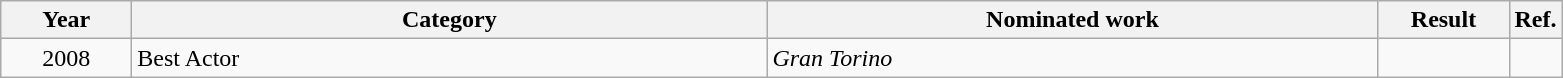<table class=wikitable>
<tr>
<th scope="col" style="width:5em;">Year</th>
<th scope="col" style="width:26em;">Category</th>
<th scope="col" style="width:25em;">Nominated work</th>
<th scope="col" style="width:5em;">Result</th>
<th>Ref.</th>
</tr>
<tr>
<td style="text-align:center;">2008</td>
<td>Best Actor</td>
<td><em>Gran Torino</em></td>
<td></td>
<td></td>
</tr>
</table>
